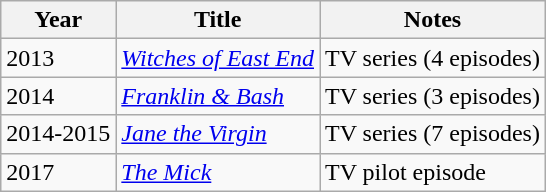<table class="wikitable sortable">
<tr>
<th>Year</th>
<th>Title</th>
<th>Notes</th>
</tr>
<tr>
<td>2013</td>
<td><em><a href='#'>Witches of East End</a></em></td>
<td>TV series (4 episodes)</td>
</tr>
<tr>
<td>2014</td>
<td><em><a href='#'>Franklin & Bash</a></em></td>
<td>TV series (3 episodes)</td>
</tr>
<tr>
<td>2014-2015</td>
<td><em><a href='#'>Jane the Virgin</a></em></td>
<td>TV series (7 episodes)</td>
</tr>
<tr>
<td>2017</td>
<td><em><a href='#'>The Mick</a></em></td>
<td>TV pilot episode</td>
</tr>
</table>
